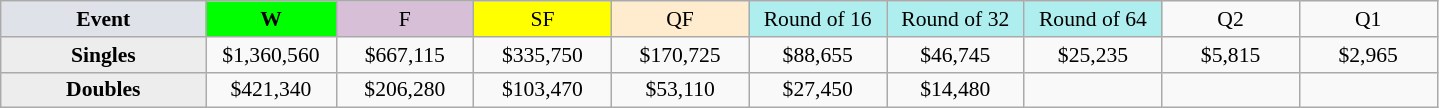<table class=wikitable style=font-size:90%;text-align:center>
<tr>
<td width=130 bgcolor=dfe2e9><strong>Event</strong></td>
<td width=80 bgcolor=lime><strong>W</strong></td>
<td width=85 bgcolor=thistle>F</td>
<td width=85 bgcolor=ffff00>SF</td>
<td width=85 bgcolor=ffebcd>QF</td>
<td width=85 bgcolor=afeeee>Round of 16</td>
<td width=85 bgcolor=afeeee>Round of 32</td>
<td width=85 bgcolor=afeeee>Round of 64</td>
<td width=85>Q2</td>
<td width=85>Q1</td>
</tr>
<tr>
<th style=background:#ededed>Singles</th>
<td>$1,360,560</td>
<td>$667,115</td>
<td>$335,750</td>
<td>$170,725</td>
<td>$88,655</td>
<td>$46,745</td>
<td>$25,235</td>
<td>$5,815</td>
<td>$2,965</td>
</tr>
<tr>
<th style=background:#ededed>Doubles</th>
<td>$421,340</td>
<td>$206,280</td>
<td>$103,470</td>
<td>$53,110</td>
<td>$27,450</td>
<td>$14,480</td>
<td></td>
<td></td>
<td></td>
</tr>
</table>
